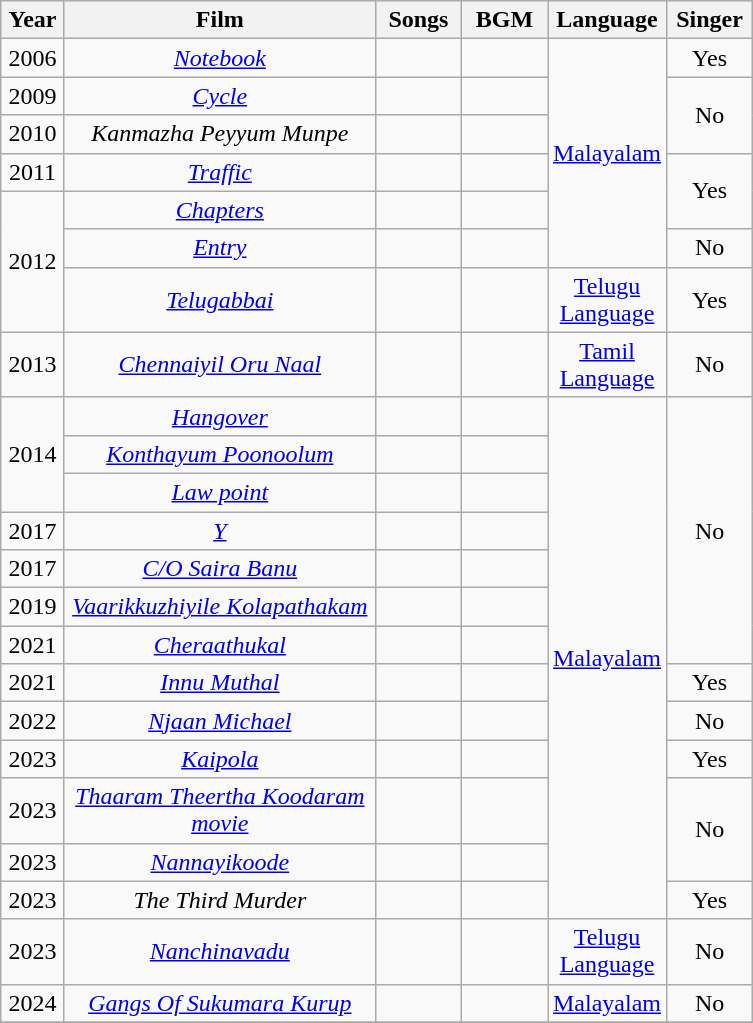<table class="wikitable" style="text-align:center;font-size:100%;">
<tr>
<th width=35>Year</th>
<th width=200>Film</th>
<th width=50>Songs</th>
<th width=50>BGM</th>
<th width=50>Language</th>
<th width=50>Singer</th>
</tr>
<tr>
<td rowspan="1">2006</td>
<td><a href='#'><em>Notebook</em></a></td>
<td></td>
<td></td>
<td rowspan="6"><a href='#'>Malayalam</a></td>
<td>Yes</td>
</tr>
<tr>
<td rowspan="1">2009</td>
<td><a href='#'><em>Cycle</em></a></td>
<td></td>
<td></td>
<td rowspan="2">No</td>
</tr>
<tr>
<td rowspan="1">2010</td>
<td><em>Kanmazha Peyyum Munpe</em></td>
<td></td>
<td></td>
</tr>
<tr>
<td rowspan="1">2011</td>
<td><em><a href='#'>Traffic</a></em></td>
<td></td>
<td></td>
<td rowspan="2">Yes</td>
</tr>
<tr>
<td rowspan="3">2012</td>
<td><a href='#'><em>Chapters</em></a></td>
<td></td>
<td></td>
</tr>
<tr>
<td><a href='#'><em>Entry</em></a></td>
<td></td>
<td></td>
<td>No</td>
</tr>
<tr>
<td><em><a href='#'>Telugabbai</a></em></td>
<td></td>
<td></td>
<td><a href='#'>Telugu Language</a></td>
<td>Yes</td>
</tr>
<tr>
<td rowspan="1">2013</td>
<td><em><a href='#'>Chennaiyil Oru Naal</a></em></td>
<td></td>
<td></td>
<td><a href='#'>Tamil Language</a></td>
<td>No</td>
</tr>
<tr>
<td rowspan="3">2014</td>
<td><a href='#'><em>Hangover</em></a></td>
<td></td>
<td></td>
<td rowspan="13"><a href='#'>Malayalam</a></td>
<td rowspan="7">No</td>
</tr>
<tr>
<td><em><a href='#'>Konthayum Poonoolum</a></em></td>
<td></td>
<td></td>
</tr>
<tr>
<td><em><a href='#'>Law point</a></em></td>
<td></td>
<td></td>
</tr>
<tr>
<td>2017</td>
<td><a href='#'><em>Y</em></a></td>
<td></td>
<td></td>
</tr>
<tr>
<td rowspan="1">2017</td>
<td><em><a href='#'>C/O Saira Banu</a></em></td>
<td></td>
<td></td>
</tr>
<tr>
<td rowspan="1">2019</td>
<td><em><a href='#'>Vaarikkuzhiyile Kolapathakam</a></em></td>
<td></td>
<td></td>
</tr>
<tr>
<td rowspan="1">2021</td>
<td><em><a href='#'>Cheraathukal</a></em></td>
<td></td>
<td></td>
</tr>
<tr>
<td rowspan="1">2021</td>
<td><em><a href='#'>Innu Muthal</a></em></td>
<td></td>
<td></td>
<td>Yes</td>
</tr>
<tr>
<td rowspan="1">2022</td>
<td><em><a href='#'>Njaan Michael</a></em></td>
<td></td>
<td></td>
<td>No</td>
</tr>
<tr>
<td rowspan="1">2023</td>
<td><em><a href='#'>Kaipola</a></em></td>
<td></td>
<td></td>
<td>Yes</td>
</tr>
<tr>
<td rowspan="1">2023</td>
<td><em><a href='#'>Thaaram Theertha Koodaram movie</a></em></td>
<td></td>
<td></td>
<td rowspan="2">No</td>
</tr>
<tr>
<td rowspan="1">2023</td>
<td><em><a href='#'>Nannayikoode</a></em></td>
<td></td>
<td></td>
</tr>
<tr>
<td rowspan="1">2023</td>
<td><em>The Third Murder</em></td>
<td></td>
<td></td>
<td>Yes</td>
</tr>
<tr>
<td rowspan="1">2023</td>
<td><em><a href='#'>Nanchinavadu</a></em></td>
<td></td>
<td></td>
<td><a href='#'>Telugu Language</a></td>
<td>No</td>
</tr>
<tr>
<td rowspan="1">2024</td>
<td><em><a href='#'>Gangs Of Sukumara Kurup</a></em></td>
<td></td>
<td></td>
<td><a href='#'>Malayalam</a></td>
<td>No</td>
</tr>
<tr>
</tr>
</table>
